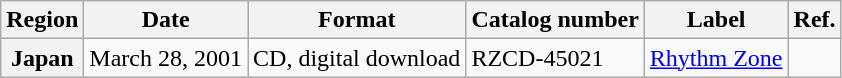<table class="wikitable plainrowheaders">
<tr>
<th>Region</th>
<th>Date</th>
<th>Format</th>
<th>Catalog number</th>
<th>Label</th>
<th>Ref.</th>
</tr>
<tr>
<th scope="row">Japan</th>
<td>March 28, 2001</td>
<td>CD, digital download</td>
<td>RZCD-45021</td>
<td><a href='#'>Rhythm Zone</a></td>
<td align="center"></td>
</tr>
</table>
